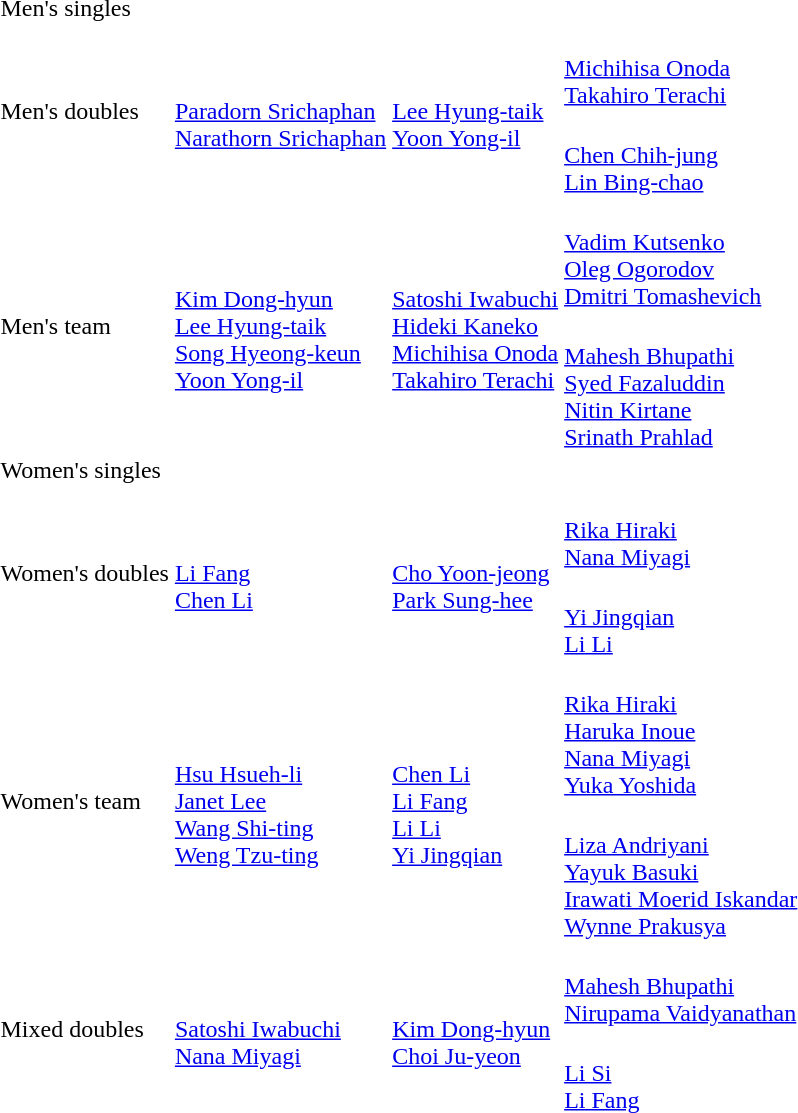<table>
<tr>
<td rowspan=2>Men's singles<br></td>
<td rowspan=2></td>
<td rowspan=2></td>
<td></td>
</tr>
<tr>
<td></td>
</tr>
<tr>
<td rowspan=2>Men's doubles<br></td>
<td rowspan=2><br><a href='#'>Paradorn Srichaphan</a><br><a href='#'>Narathorn Srichaphan</a></td>
<td rowspan=2><br><a href='#'>Lee Hyung-taik</a><br><a href='#'>Yoon Yong-il</a></td>
<td><br><a href='#'>Michihisa Onoda</a><br><a href='#'>Takahiro Terachi</a></td>
</tr>
<tr>
<td><br><a href='#'>Chen Chih-jung</a><br><a href='#'>Lin Bing-chao</a></td>
</tr>
<tr>
<td rowspan=2>Men's team<br></td>
<td rowspan=2><br><a href='#'>Kim Dong-hyun</a><br><a href='#'>Lee Hyung-taik</a><br><a href='#'>Song Hyeong-keun</a><br><a href='#'>Yoon Yong-il</a></td>
<td rowspan=2><br><a href='#'>Satoshi Iwabuchi</a><br><a href='#'>Hideki Kaneko</a><br><a href='#'>Michihisa Onoda</a><br><a href='#'>Takahiro Terachi</a></td>
<td><br><a href='#'>Vadim Kutsenko</a><br><a href='#'>Oleg Ogorodov</a><br><a href='#'>Dmitri Tomashevich</a></td>
</tr>
<tr>
<td><br><a href='#'>Mahesh Bhupathi</a><br><a href='#'>Syed Fazaluddin</a><br><a href='#'>Nitin Kirtane</a><br><a href='#'>Srinath Prahlad</a></td>
</tr>
<tr>
<td rowspan=2>Women's singles<br></td>
<td rowspan=2></td>
<td rowspan=2></td>
<td></td>
</tr>
<tr>
<td></td>
</tr>
<tr>
<td rowspan=2>Women's doubles<br></td>
<td rowspan=2><br><a href='#'>Li Fang</a><br><a href='#'>Chen Li</a></td>
<td rowspan=2><br><a href='#'>Cho Yoon-jeong</a><br><a href='#'>Park Sung-hee</a></td>
<td><br><a href='#'>Rika Hiraki</a><br><a href='#'>Nana Miyagi</a></td>
</tr>
<tr>
<td><br><a href='#'>Yi Jingqian</a><br><a href='#'>Li Li</a></td>
</tr>
<tr>
<td rowspan=2>Women's team<br></td>
<td rowspan=2><br><a href='#'>Hsu Hsueh-li</a><br><a href='#'>Janet Lee</a><br><a href='#'>Wang Shi-ting</a><br><a href='#'>Weng Tzu-ting</a></td>
<td rowspan=2><br><a href='#'>Chen Li</a><br><a href='#'>Li Fang</a><br><a href='#'>Li Li</a><br><a href='#'>Yi Jingqian</a></td>
<td><br><a href='#'>Rika Hiraki</a><br><a href='#'>Haruka Inoue</a><br><a href='#'>Nana Miyagi</a><br><a href='#'>Yuka Yoshida</a></td>
</tr>
<tr>
<td><br><a href='#'>Liza Andriyani</a><br><a href='#'>Yayuk Basuki</a><br><a href='#'>Irawati Moerid Iskandar</a><br><a href='#'>Wynne Prakusya</a></td>
</tr>
<tr>
<td rowspan=2>Mixed doubles<br></td>
<td rowspan=2><br><a href='#'>Satoshi Iwabuchi</a><br><a href='#'>Nana Miyagi</a></td>
<td rowspan=2><br><a href='#'>Kim Dong-hyun</a><br><a href='#'>Choi Ju-yeon</a></td>
<td><br><a href='#'>Mahesh Bhupathi</a><br><a href='#'>Nirupama Vaidyanathan</a></td>
</tr>
<tr>
<td><br><a href='#'>Li Si</a><br><a href='#'>Li Fang</a></td>
</tr>
</table>
